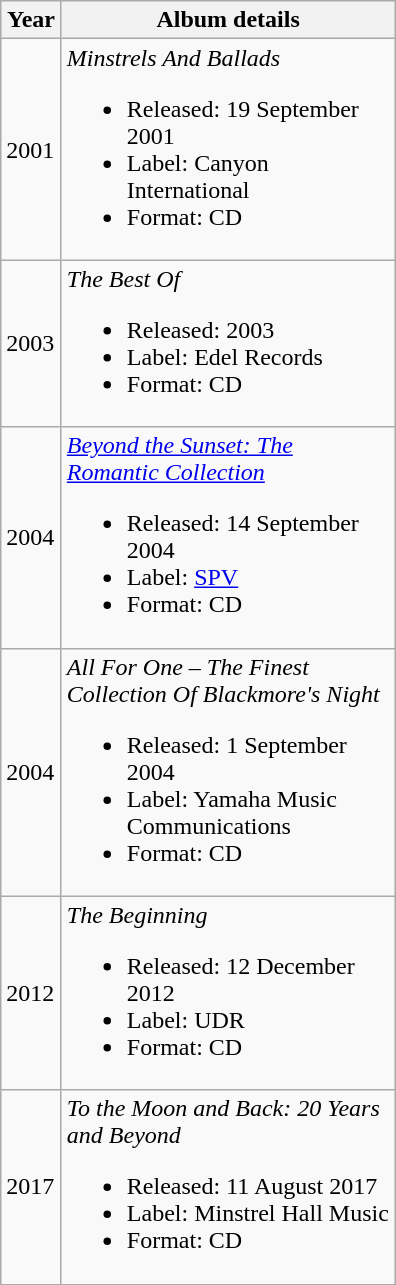<table class="wikitable">
<tr>
<th width="33">Year</th>
<th width="215">Album details</th>
</tr>
<tr>
<td>2001</td>
<td><em>Minstrels And Ballads</em><br><ul><li>Released: 19 September 2001</li><li>Label: Canyon International</li><li>Format: CD</li></ul></td>
</tr>
<tr>
<td>2003</td>
<td><em>The Best Of</em><br><ul><li>Released: 2003</li><li>Label: Edel Records</li><li>Format: CD</li></ul></td>
</tr>
<tr>
<td>2004</td>
<td><em><a href='#'>Beyond the Sunset: The Romantic Collection</a></em><br><ul><li>Released: 14 September 2004</li><li>Label: <a href='#'>SPV</a></li><li>Format: CD</li></ul></td>
</tr>
<tr>
<td>2004</td>
<td><em>All For One – The Finest Collection Of Blackmore's Night</em><br><ul><li>Released: 1 September 2004</li><li>Label: Yamaha Music Communications</li><li>Format: CD</li></ul></td>
</tr>
<tr>
<td>2012</td>
<td><em>The Beginning</em><br><ul><li>Released: 12 December 2012</li><li>Label: UDR</li><li>Format: CD</li></ul></td>
</tr>
<tr>
<td>2017</td>
<td><em>To the Moon and Back: 20 Years and Beyond</em><br><ul><li>Released: 11 August 2017</li><li>Label: Minstrel Hall Music</li><li>Format: CD</li></ul></td>
</tr>
<tr>
</tr>
</table>
